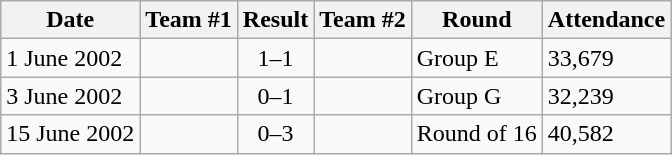<table class="wikitable" style="text-align: left;">
<tr>
<th>Date</th>
<th>Team #1</th>
<th>Result</th>
<th>Team #2</th>
<th>Round</th>
<th>Attendance</th>
</tr>
<tr>
<td>1 June 2002</td>
<td></td>
<td style="text-align:center;">1–1</td>
<td></td>
<td>Group E</td>
<td>33,679</td>
</tr>
<tr>
<td>3 June 2002</td>
<td></td>
<td style="text-align:center;">0–1</td>
<td></td>
<td>Group G</td>
<td>32,239</td>
</tr>
<tr>
<td>15 June 2002</td>
<td></td>
<td style="text-align:center;">0–3</td>
<td></td>
<td>Round of 16</td>
<td>40,582</td>
</tr>
</table>
